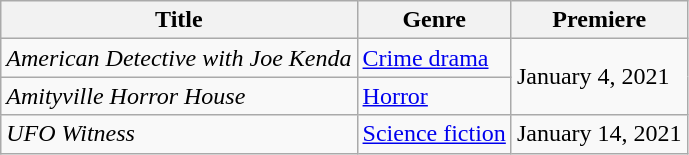<table class="wikitable sortable">
<tr>
<th>Title</th>
<th>Genre</th>
<th>Premiere</th>
</tr>
<tr>
<td><em>American Detective with Joe Kenda</em></td>
<td><a href='#'>Crime drama</a></td>
<td rowspan="2">January 4, 2021</td>
</tr>
<tr>
<td><em>Amityville Horror House</em></td>
<td><a href='#'>Horror</a></td>
</tr>
<tr>
<td><em>UFO Witness</em></td>
<td><a href='#'>Science fiction</a></td>
<td>January 14, 2021</td>
</tr>
</table>
